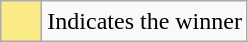<table class="wikitable">
<tr>
<th scope="row" style="text-align:center; background:#FAEB86; height:20px; width:20px"></th>
<td>Indicates the winner</td>
</tr>
</table>
